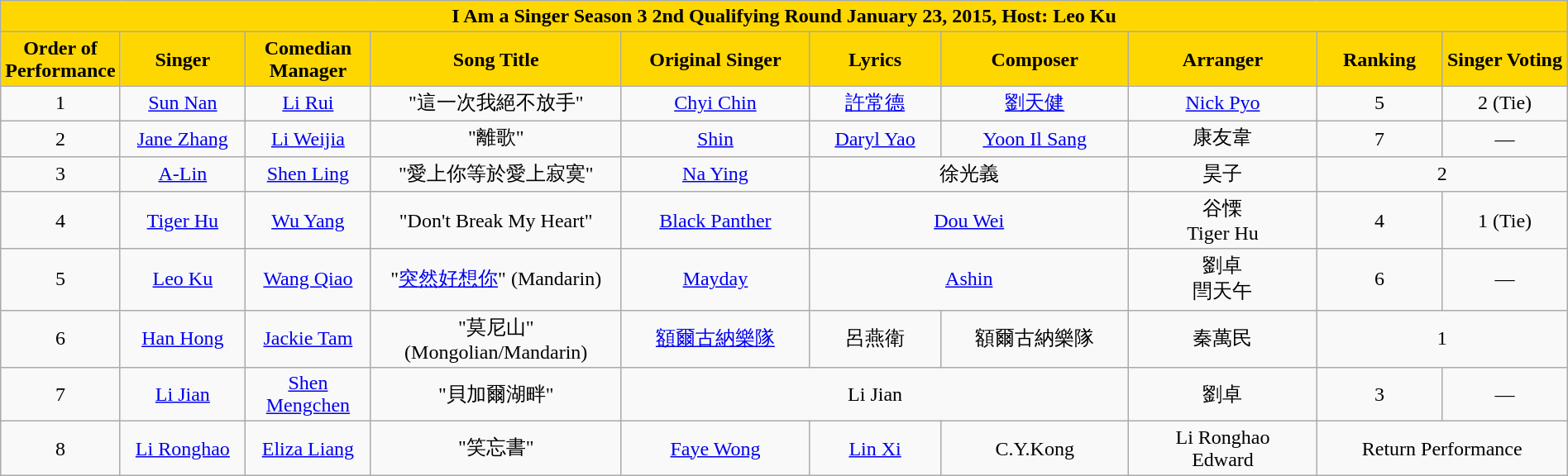<table class="wikitable sortable mw-collapsible" width="100%" style="text-align:center">
<tr align=center style="background:gold">
<td colspan="10"><div> <strong>I Am a Singer Season 3 2nd Qualifying Round January 23, 2015, Host: Leo Ku</strong></div></td>
</tr>
<tr align=center style="background:gold">
<td style="width:7%"><strong>Order of Performance</strong></td>
<td style="width:8%"><strong>Singer</strong></td>
<td style="width:8%"><strong>Comedian Manager</strong></td>
<td style="width:16%"><strong>Song Title</strong></td>
<td style="width:12%"><strong>Original Singer</strong></td>
<td style=width:15%"><strong>Lyrics</strong></td>
<td style="width:12%"><strong>Composer</strong></td>
<td style="width:12%"><strong>Arranger</strong></td>
<td style="width:8%"><strong>Ranking</strong></td>
<td style="width:8%"><strong>Singer Voting</strong></td>
</tr>
<tr>
<td>1</td>
<td><a href='#'>Sun Nan</a></td>
<td><a href='#'>Li Rui</a></td>
<td>"這一次我絕不放手"</td>
<td><a href='#'>Chyi Chin</a></td>
<td><a href='#'>許常德</a></td>
<td><a href='#'>劉天健</a></td>
<td><a href='#'>Nick Pyo</a></td>
<td>5</td>
<td>2 (Tie)</td>
</tr>
<tr>
<td>2</td>
<td><a href='#'>Jane Zhang</a></td>
<td><a href='#'>Li Weijia</a></td>
<td>"離歌"</td>
<td><a href='#'>Shin</a></td>
<td><a href='#'>Daryl Yao</a></td>
<td><a href='#'>Yoon Il Sang</a></td>
<td>康友韋</td>
<td>7</td>
<td>—</td>
</tr>
<tr>
<td>3</td>
<td><a href='#'>A-Lin</a></td>
<td><a href='#'>Shen Ling</a></td>
<td>"愛上你等於愛上寂寞"</td>
<td><a href='#'>Na Ying</a></td>
<td colspan="2">徐光義</td>
<td>昊子</td>
<td colspan="2">2</td>
</tr>
<tr>
<td>4</td>
<td><a href='#'>Tiger Hu</a></td>
<td><a href='#'>Wu Yang</a></td>
<td>"Don't Break My Heart"</td>
<td><a href='#'>Black Panther</a></td>
<td colspan="2"><a href='#'>Dou Wei</a></td>
<td>谷慄<br>Tiger Hu</td>
<td>4</td>
<td>1 (Tie)</td>
</tr>
<tr>
<td>5</td>
<td><a href='#'>Leo Ku</a></td>
<td><a href='#'>Wang Qiao</a></td>
<td>"<a href='#'>突然好想你</a>" (Mandarin)</td>
<td><a href='#'>Mayday</a></td>
<td colspan="2"><a href='#'>Ashin</a></td>
<td>劉卓<br>閆天午</td>
<td>6</td>
<td>—</td>
</tr>
<tr>
<td>6</td>
<td><a href='#'>Han Hong</a></td>
<td><a href='#'>Jackie Tam</a></td>
<td>"莫尼山" (Mongolian/Mandarin)</td>
<td><a href='#'>額爾古納樂隊</a></td>
<td>呂燕衛</td>
<td>額爾古納樂隊</td>
<td>秦萬民</td>
<td colspan="4">1</td>
</tr>
<tr>
<td>7</td>
<td><a href='#'>Li Jian</a></td>
<td><a href='#'>Shen Mengchen</a></td>
<td>"貝加爾湖畔"</td>
<td colspan="3">Li Jian</td>
<td>劉卓</td>
<td>3</td>
<td>—</td>
</tr>
<tr>
<td>8</td>
<td><a href='#'>Li Ronghao</a></td>
<td><a href='#'>Eliza Liang</a></td>
<td>"笑忘書"</td>
<td><a href='#'>Faye Wong</a></td>
<td><a href='#'>Lin Xi</a></td>
<td>C.Y.Kong</td>
<td>Li Ronghao<br>Edward</td>
<td colspan="2">Return Performance</td>
</tr>
</table>
